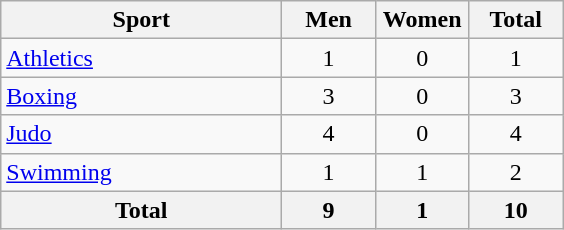<table class="wikitable sortable" style="text-align:center;">
<tr>
<th width=180>Sport</th>
<th width=55>Men</th>
<th width=55>Women</th>
<th width=55>Total</th>
</tr>
<tr>
<td align=left><a href='#'>Athletics</a></td>
<td>1</td>
<td>0</td>
<td>1</td>
</tr>
<tr>
<td align=left><a href='#'>Boxing</a></td>
<td>3</td>
<td>0</td>
<td>3</td>
</tr>
<tr>
<td align=left><a href='#'>Judo</a></td>
<td>4</td>
<td>0</td>
<td>4</td>
</tr>
<tr>
<td align=left><a href='#'>Swimming</a></td>
<td>1</td>
<td>1</td>
<td>2</td>
</tr>
<tr>
<th>Total</th>
<th>9</th>
<th>1</th>
<th>10</th>
</tr>
</table>
